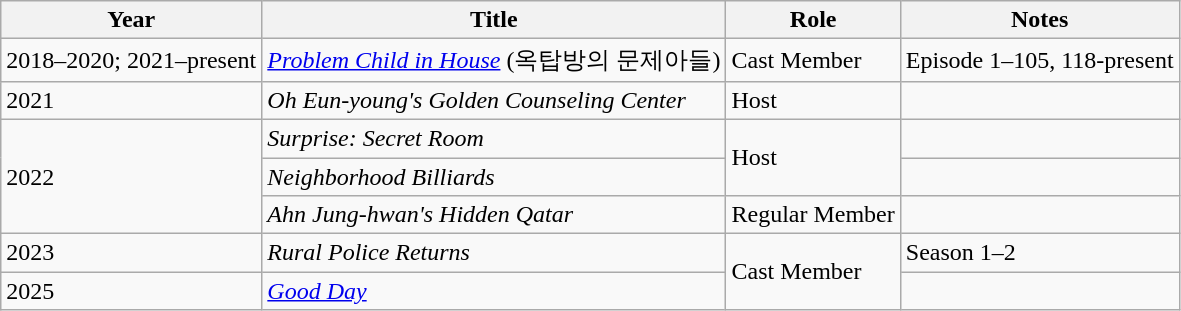<table class="wikitable sortable">
<tr>
<th>Year</th>
<th>Title</th>
<th>Role</th>
<th>Notes</th>
</tr>
<tr>
<td>2018–2020; 2021–present</td>
<td><em><a href='#'>Problem Child in House</a></em> (옥탑방의 문제아들)</td>
<td>Cast Member</td>
<td>Episode 1–105, 118-present </td>
</tr>
<tr>
<td>2021</td>
<td><em>Oh Eun-young's Golden Counseling Center</em></td>
<td>Host</td>
<td></td>
</tr>
<tr>
<td rowspan=3>2022</td>
<td><em>Surprise: Secret Room</em></td>
<td rowspan=2>Host</td>
<td></td>
</tr>
<tr>
<td><em>Neighborhood Billiards</em></td>
<td></td>
</tr>
<tr>
<td><em>Ahn Jung-hwan's Hidden Qatar</em></td>
<td>Regular Member</td>
<td></td>
</tr>
<tr>
<td>2023</td>
<td><em>Rural Police Returns</em></td>
<td rowspan="2">Cast Member</td>
<td>Season 1–2</td>
</tr>
<tr>
<td>2025</td>
<td><em><a href='#'>Good Day</a></em></td>
<td></td>
</tr>
</table>
